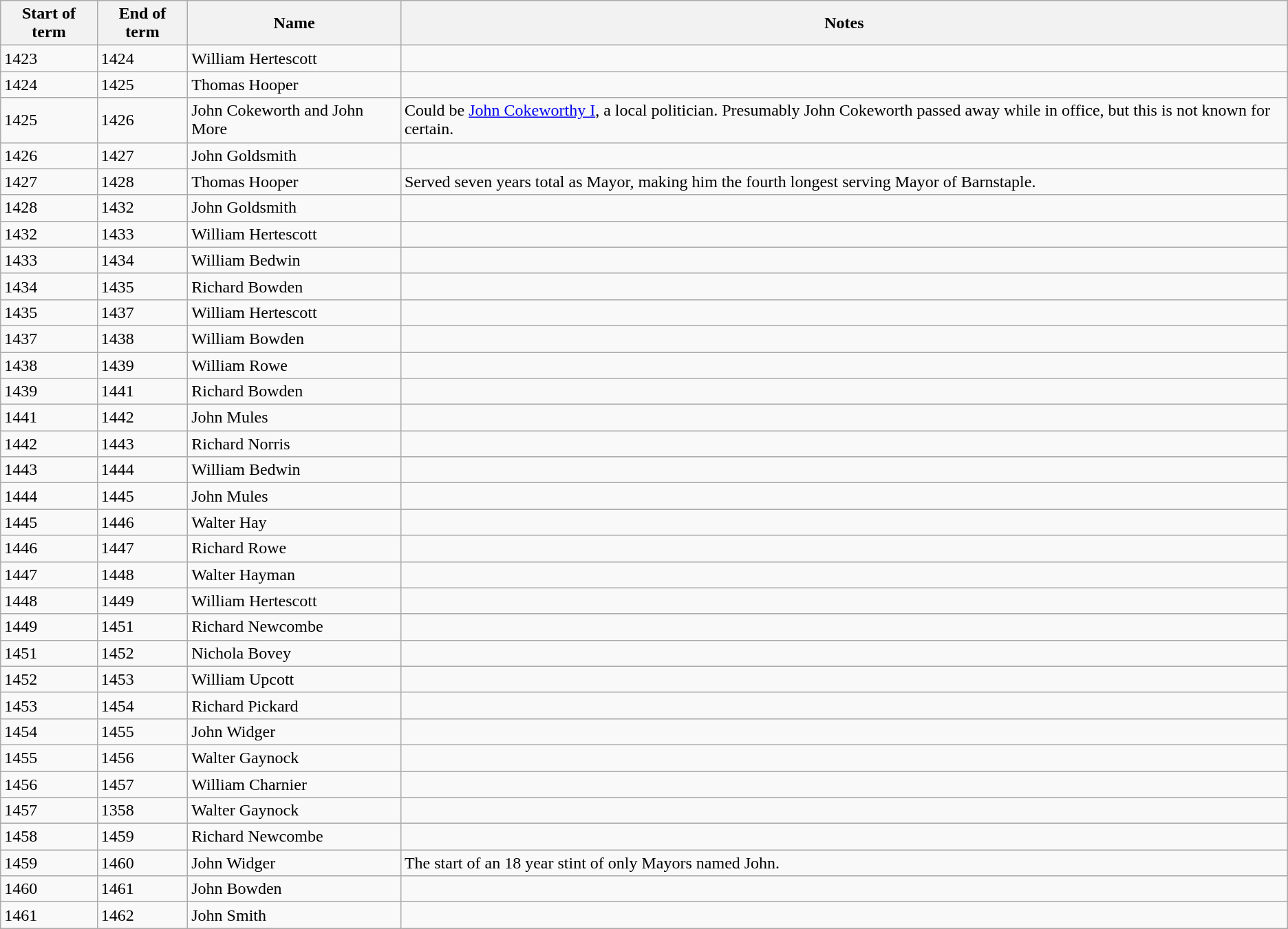<table class="wikitable mw-collapsible mw-collapsed">
<tr>
<th>Start of term</th>
<th>End of term</th>
<th>Name</th>
<th>Notes</th>
</tr>
<tr>
<td>1423</td>
<td>1424</td>
<td>William Hertescott</td>
<td></td>
</tr>
<tr>
<td>1424</td>
<td>1425</td>
<td>Thomas Hooper</td>
<td></td>
</tr>
<tr>
<td>1425</td>
<td>1426</td>
<td>John Cokeworth and John More</td>
<td>Could be <a href='#'>John Cokeworthy I</a>, a local politician. Presumably John Cokeworth passed away while in office, but this is not known for certain.</td>
</tr>
<tr>
<td>1426</td>
<td>1427</td>
<td>John Goldsmith</td>
<td></td>
</tr>
<tr>
<td>1427</td>
<td>1428</td>
<td>Thomas Hooper</td>
<td>Served seven years total as Mayor, making him the fourth longest serving Mayor of Barnstaple.</td>
</tr>
<tr>
<td>1428</td>
<td>1432</td>
<td>John Goldsmith</td>
<td></td>
</tr>
<tr>
<td>1432</td>
<td>1433</td>
<td>William Hertescott</td>
<td></td>
</tr>
<tr>
<td>1433</td>
<td>1434</td>
<td>William Bedwin</td>
<td></td>
</tr>
<tr>
<td>1434</td>
<td>1435</td>
<td>Richard Bowden</td>
<td></td>
</tr>
<tr>
<td>1435</td>
<td>1437</td>
<td>William Hertescott</td>
<td></td>
</tr>
<tr>
<td>1437</td>
<td>1438</td>
<td>William Bowden</td>
<td></td>
</tr>
<tr>
<td>1438</td>
<td>1439</td>
<td>William Rowe</td>
<td></td>
</tr>
<tr>
<td>1439</td>
<td>1441</td>
<td>Richard Bowden</td>
<td></td>
</tr>
<tr>
<td>1441</td>
<td>1442</td>
<td>John Mules</td>
<td></td>
</tr>
<tr>
<td>1442</td>
<td>1443</td>
<td>Richard Norris</td>
<td></td>
</tr>
<tr>
<td>1443</td>
<td>1444</td>
<td>William Bedwin</td>
<td></td>
</tr>
<tr>
<td>1444</td>
<td>1445</td>
<td>John Mules</td>
<td></td>
</tr>
<tr>
<td>1445</td>
<td>1446</td>
<td>Walter Hay</td>
<td></td>
</tr>
<tr>
<td>1446</td>
<td>1447</td>
<td>Richard Rowe</td>
<td></td>
</tr>
<tr>
<td>1447</td>
<td>1448</td>
<td>Walter Hayman</td>
<td></td>
</tr>
<tr>
<td>1448</td>
<td>1449</td>
<td>William Hertescott</td>
<td></td>
</tr>
<tr>
<td>1449</td>
<td>1451</td>
<td>Richard Newcombe</td>
<td></td>
</tr>
<tr>
<td>1451</td>
<td>1452</td>
<td>Nichola Bovey</td>
<td></td>
</tr>
<tr>
<td>1452</td>
<td>1453</td>
<td>William Upcott</td>
<td></td>
</tr>
<tr>
<td>1453</td>
<td>1454</td>
<td>Richard Pickard</td>
<td></td>
</tr>
<tr>
<td>1454</td>
<td>1455</td>
<td>John Widger</td>
<td></td>
</tr>
<tr>
<td>1455</td>
<td>1456</td>
<td>Walter Gaynock</td>
<td></td>
</tr>
<tr>
<td>1456</td>
<td>1457</td>
<td>William Charnier</td>
<td></td>
</tr>
<tr>
<td>1457</td>
<td>1358</td>
<td>Walter Gaynock</td>
<td></td>
</tr>
<tr>
<td>1458</td>
<td>1459</td>
<td>Richard Newcombe</td>
<td></td>
</tr>
<tr>
<td>1459</td>
<td>1460</td>
<td>John Widger</td>
<td>The start of an 18 year stint of only Mayors named John.</td>
</tr>
<tr>
<td>1460</td>
<td>1461</td>
<td>John Bowden</td>
<td></td>
</tr>
<tr>
<td>1461</td>
<td>1462</td>
<td>John Smith</td>
<td></td>
</tr>
</table>
